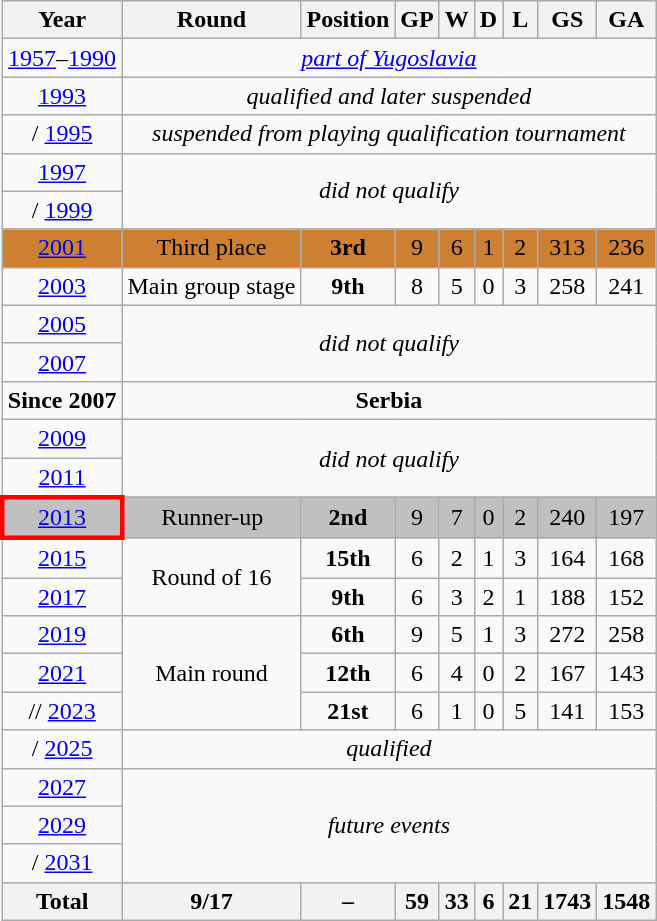<table class="wikitable" style="text-align: center;">
<tr>
<th>Year</th>
<th>Round</th>
<th>Position</th>
<th>GP</th>
<th>W</th>
<th>D</th>
<th>L</th>
<th>GS</th>
<th>GA</th>
</tr>
<tr>
<td><a href='#'>1957</a>–<a href='#'>1990</a></td>
<td colspan="8"><em><a href='#'>part of Yugoslavia</a></em></td>
</tr>
<tr>
<td> <a href='#'>1993</a></td>
<td colspan="8"><em>qualified and later suspended</em></td>
</tr>
<tr>
<td>/ <a href='#'>1995</a></td>
<td colspan="8"><em>suspended from playing qualification tournament</em></td>
</tr>
<tr>
<td> <a href='#'>1997</a></td>
<td colspan=8 rowspan=2><em>did not qualify</em></td>
</tr>
<tr>
<td>/ <a href='#'>1999</a></td>
</tr>
<tr bgcolor=CD7F32>
<td> <a href='#'>2001</a></td>
<td>Third place</td>
<td><strong>3rd</strong></td>
<td>9</td>
<td>6</td>
<td>1</td>
<td>2</td>
<td>313</td>
<td>236</td>
</tr>
<tr>
<td> <a href='#'>2003</a></td>
<td>Main group stage</td>
<td><strong>9th</strong></td>
<td>8</td>
<td>5</td>
<td>0</td>
<td>3</td>
<td>258</td>
<td>241</td>
</tr>
<tr>
<td> <a href='#'>2005</a></td>
<td colspan=8 rowspan=2><em>did not qualify</em></td>
</tr>
<tr>
<td> <a href='#'>2007</a></td>
</tr>
<tr>
<td><strong>Since 2007</strong></td>
<td colspan="8" rowspan="1"><strong>Serbia</strong>  </td>
</tr>
<tr>
<td> <a href='#'>2009</a></td>
<td colspan=8 rowspan=2><em>did not qualify</em></td>
</tr>
<tr>
<td> <a href='#'>2011</a></td>
</tr>
<tr style="background:silver;">
<td style="border: 3px solid red"> <a href='#'>2013</a></td>
<td>Runner-up</td>
<td><strong>2nd</strong></td>
<td>9</td>
<td>7</td>
<td>0</td>
<td>2</td>
<td>240</td>
<td>197</td>
</tr>
<tr>
<td> <a href='#'>2015</a></td>
<td rowspan=2>Round of 16</td>
<td><strong>15th</strong></td>
<td>6</td>
<td>2</td>
<td>1</td>
<td>3</td>
<td>164</td>
<td>168</td>
</tr>
<tr>
<td> <a href='#'>2017</a></td>
<td><strong>9th</strong></td>
<td>6</td>
<td>3</td>
<td>2</td>
<td>1</td>
<td>188</td>
<td>152</td>
</tr>
<tr>
<td> <a href='#'>2019</a></td>
<td rowspan=3>Main round</td>
<td><strong>6th</strong></td>
<td>9</td>
<td>5</td>
<td>1</td>
<td>3</td>
<td>272</td>
<td>258</td>
</tr>
<tr>
<td> <a href='#'>2021</a></td>
<td><strong>12th</strong></td>
<td>6</td>
<td>4</td>
<td>0</td>
<td>2</td>
<td>167</td>
<td>143</td>
</tr>
<tr>
<td>// <a href='#'>2023</a></td>
<td><strong>21st</strong></td>
<td>6</td>
<td>1</td>
<td>0</td>
<td>5</td>
<td>141</td>
<td>153</td>
</tr>
<tr>
<td>/ <a href='#'>2025</a></td>
<td colspan=8><em>qualified</em></td>
</tr>
<tr>
<td> <a href='#'>2027</a></td>
<td colspan=8 rowspan=3><em>future events</em></td>
</tr>
<tr>
<td> <a href='#'>2029</a></td>
</tr>
<tr>
<td>/ <a href='#'>2031</a></td>
</tr>
<tr>
<th>Total</th>
<th>9/17</th>
<th>–</th>
<th>59</th>
<th>33</th>
<th>6</th>
<th>21</th>
<th>1743</th>
<th>1548</th>
</tr>
</table>
